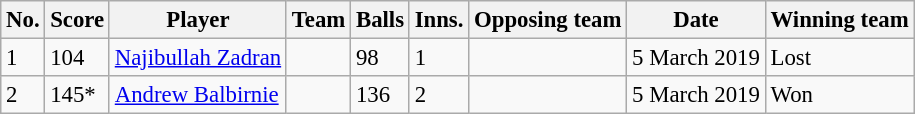<table style="font-size:95%" class="wikitable sortable">
<tr>
<th>No.</th>
<th>Score</th>
<th>Player</th>
<th>Team</th>
<th>Balls</th>
<th>Inns.</th>
<th>Opposing team</th>
<th>Date</th>
<th>Winning team</th>
</tr>
<tr>
<td>1</td>
<td>104</td>
<td><a href='#'>Najibullah Zadran</a></td>
<td></td>
<td>98</td>
<td>1</td>
<td></td>
<td>5 March 2019</td>
<td>Lost</td>
</tr>
<tr>
<td>2</td>
<td>145*</td>
<td><a href='#'>Andrew Balbirnie</a></td>
<td></td>
<td>136</td>
<td>2</td>
<td></td>
<td>5 March 2019</td>
<td>Won</td>
</tr>
</table>
